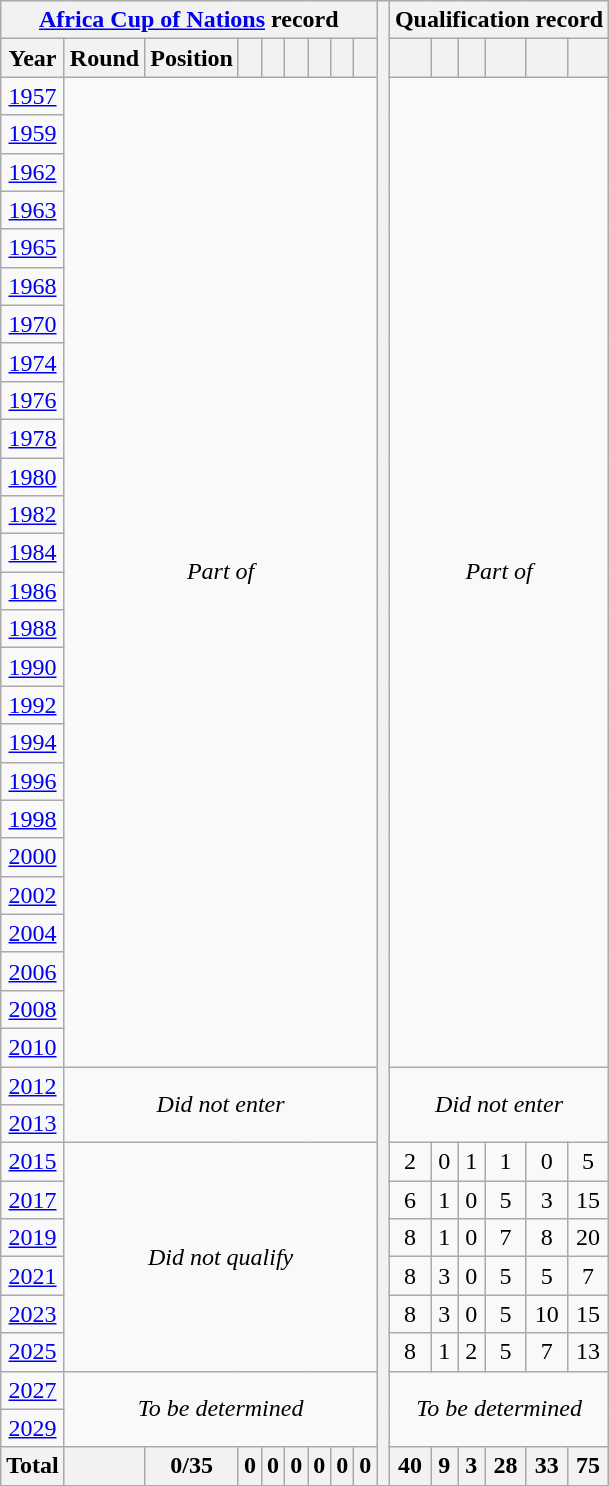<table class="wikitable" style="text-align: center;">
<tr>
<th colspan=9><a href='#'>Africa Cup of Nations</a> record</th>
<th rowspan="39" width="1"></th>
<th colspan=6>Qualification record</th>
</tr>
<tr>
<th>Year</th>
<th>Round</th>
<th>Position</th>
<th></th>
<th></th>
<th></th>
<th></th>
<th></th>
<th></th>
<th></th>
<th></th>
<th></th>
<th></th>
<th></th>
<th></th>
</tr>
<tr>
<td> <a href='#'>1957</a></td>
<td colspan=8 rowspan=26><em>Part of </em></td>
<td colspan=8 rowspan=26><em>Part of </em></td>
</tr>
<tr>
<td> <a href='#'>1959</a></td>
</tr>
<tr>
<td> <a href='#'>1962</a></td>
</tr>
<tr>
<td> <a href='#'>1963</a></td>
</tr>
<tr>
<td> <a href='#'>1965</a></td>
</tr>
<tr>
<td> <a href='#'>1968</a></td>
</tr>
<tr>
<td> <a href='#'>1970</a></td>
</tr>
<tr>
<td> <a href='#'>1974</a></td>
</tr>
<tr>
<td> <a href='#'>1976</a></td>
</tr>
<tr>
<td> <a href='#'>1978</a></td>
</tr>
<tr>
<td> <a href='#'>1980</a></td>
</tr>
<tr>
<td> <a href='#'>1982</a></td>
</tr>
<tr>
<td> <a href='#'>1984</a></td>
</tr>
<tr>
<td> <a href='#'>1986</a></td>
</tr>
<tr>
<td> <a href='#'>1988</a></td>
</tr>
<tr>
<td> <a href='#'>1990</a></td>
</tr>
<tr>
<td> <a href='#'>1992</a></td>
</tr>
<tr>
<td> <a href='#'>1994</a></td>
</tr>
<tr>
<td> <a href='#'>1996</a></td>
</tr>
<tr>
<td> <a href='#'>1998</a></td>
</tr>
<tr>
<td>  <a href='#'>2000</a></td>
</tr>
<tr>
<td> <a href='#'>2002</a></td>
</tr>
<tr>
<td> <a href='#'>2004</a></td>
</tr>
<tr>
<td> <a href='#'>2006</a></td>
</tr>
<tr>
<td> <a href='#'>2008</a></td>
</tr>
<tr>
<td> <a href='#'>2010</a></td>
</tr>
<tr>
<td>  <a href='#'>2012</a></td>
<td colspan=8 rowspan=2><em>Did not enter</em></td>
<td colspan=6 rowspan=2><em>Did not enter</em></td>
</tr>
<tr>
<td> <a href='#'>2013</a></td>
</tr>
<tr>
<td> <a href='#'>2015</a></td>
<td colspan=8 rowspan=6><em>Did not qualify</em></td>
<td>2</td>
<td>0</td>
<td>1</td>
<td>1</td>
<td>0</td>
<td>5</td>
</tr>
<tr>
<td> <a href='#'>2017</a></td>
<td>6</td>
<td>1</td>
<td>0</td>
<td>5</td>
<td>3</td>
<td>15</td>
</tr>
<tr>
<td> <a href='#'>2019</a></td>
<td>8</td>
<td>1</td>
<td>0</td>
<td>7</td>
<td>8</td>
<td>20</td>
</tr>
<tr>
<td> <a href='#'>2021</a></td>
<td>8</td>
<td>3</td>
<td>0</td>
<td>5</td>
<td>5</td>
<td>7</td>
</tr>
<tr>
<td> <a href='#'>2023</a></td>
<td>8</td>
<td>3</td>
<td>0</td>
<td>5</td>
<td>10</td>
<td>15</td>
</tr>
<tr>
<td> <a href='#'>2025</a></td>
<td>8</td>
<td>1</td>
<td>2</td>
<td>5</td>
<td>7</td>
<td>13</td>
</tr>
<tr>
<td>   <a href='#'>2027</a></td>
<td colspan="8" rowspan="2"><em>To be determined</em></td>
<td colspan="6" rowspan="2"><em>To be determined</em></td>
</tr>
<tr>
<td> <a href='#'>2029</a></td>
</tr>
<tr>
<th>Total</th>
<th></th>
<th>0/35</th>
<th>0</th>
<th>0</th>
<th>0</th>
<th>0</th>
<th>0</th>
<th>0</th>
<th>40</th>
<th>9</th>
<th>3</th>
<th>28</th>
<th>33</th>
<th>75</th>
</tr>
</table>
